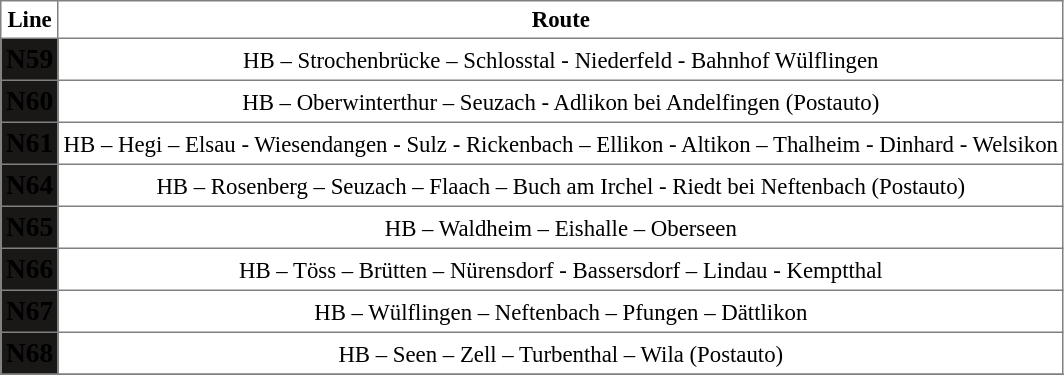<table border="1" cellspacing="0" cellpadding="3" style="border-collapse:collapse; font-size:95%; margin-left:10px; margin-bottom:5px;">
<tr>
<th>Line</th>
<th>Route</th>
</tr>
<tr align=center>
<td bgcolor=#1A1817><span><big><strong>N59</strong></big></span></td>
<td>HB – Strochenbrücke – Schlosstal - Niederfeld - Bahnhof Wülflingen</td>
</tr>
<tr align=center>
<td bgcolor=#1A1817><span><big><strong>N60</strong></big></span></td>
<td>HB – Oberwinterthur – Seuzach - Adlikon bei Andelfingen (Postauto)</td>
</tr>
<tr align=center>
<td bgcolor=#1A1817><span><big><strong>N61</strong></big></span></td>
<td>HB – Hegi – Elsau - Wiesendangen - Sulz - Rickenbach – Ellikon - Altikon – Thalheim - Dinhard - Welsikon</td>
</tr>
<tr align=center>
<td bgcolor=#1A1817><span><big><strong>N64</strong></big></span></td>
<td>HB – Rosenberg – Seuzach – Flaach – Buch am Irchel - Riedt bei Neftenbach (Postauto)</td>
</tr>
<tr align=center>
<td bgcolor=#1A1817><span><big><strong>N65</strong></big></span></td>
<td>HB – Waldheim – Eishalle – Oberseen</td>
</tr>
<tr align=center>
<td bgcolor=#1A1817><span><big><strong>N66</strong></big></span></td>
<td>HB – Töss – Brütten – Nürensdorf - Bassersdorf – Lindau - Kemptthal</td>
</tr>
<tr align=center>
<td bgcolor=#1A1817><span><big><strong>N67</strong></big></span></td>
<td>HB – Wülflingen – Neftenbach – Pfungen – Dättlikon</td>
</tr>
<tr align=center>
<td bgcolor=#1A1817><span><big><strong>N68</strong></big></span></td>
<td>HB – Seen – Zell – Turbenthal – Wila (Postauto)</td>
</tr>
<tr align=center>
</tr>
</table>
